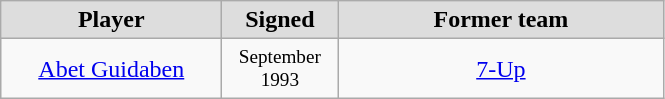<table class="wikitable" style="text-align: center">
<tr align="center" bgcolor="#dddddd">
<td style="width:140px"><strong>Player</strong></td>
<td style="width:70px"><strong>Signed</strong></td>
<td style="width:210px"><strong>Former team</strong></td>
</tr>
<tr style="height:40px">
<td><a href='#'>Abet Guidaben</a></td>
<td style="font-size: 80%">September 1993</td>
<td><a href='#'>7-Up</a></td>
</tr>
</table>
